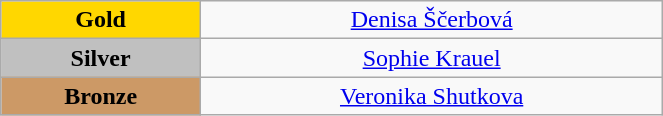<table class="wikitable" style="text-align:center; " width="35%">
<tr>
<td bgcolor="gold"><strong>Gold</strong></td>
<td><a href='#'>Denisa Ščerbová</a><br>  <small><em></em></small></td>
</tr>
<tr>
<td bgcolor="silver"><strong>Silver</strong></td>
<td><a href='#'>Sophie Krauel</a><br>  <small><em></em></small></td>
</tr>
<tr>
<td bgcolor="CC9966"><strong>Bronze</strong></td>
<td><a href='#'>Veronika Shutkova</a><br>  <small><em></em></small></td>
</tr>
</table>
